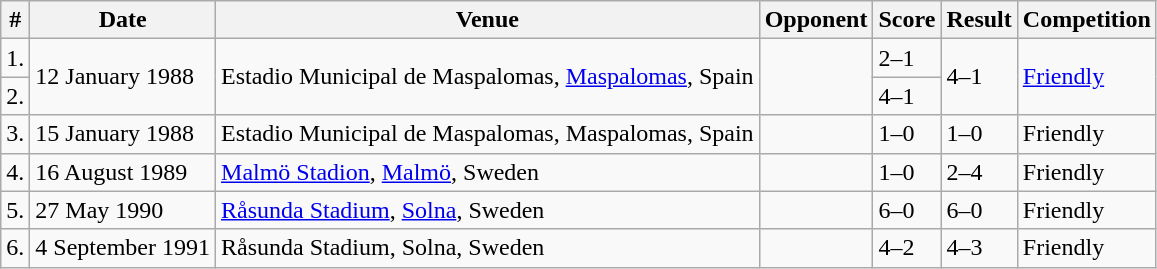<table class="wikitable">
<tr>
<th>#</th>
<th>Date</th>
<th>Venue</th>
<th>Opponent</th>
<th>Score</th>
<th>Result</th>
<th>Competition</th>
</tr>
<tr>
<td>1.</td>
<td rowspan="2">12 January 1988</td>
<td rowspan="2">Estadio Municipal de Maspalomas, <a href='#'>Maspalomas</a>, Spain</td>
<td rowspan="2"></td>
<td>2–1</td>
<td rowspan="2">4–1</td>
<td rowspan="2"><a href='#'>Friendly</a></td>
</tr>
<tr>
<td>2.</td>
<td>4–1</td>
</tr>
<tr>
<td>3.</td>
<td>15 January 1988</td>
<td>Estadio Municipal de Maspalomas, Maspalomas, Spain</td>
<td></td>
<td>1–0</td>
<td>1–0</td>
<td>Friendly</td>
</tr>
<tr>
<td>4.</td>
<td>16 August 1989</td>
<td><a href='#'>Malmö Stadion</a>, <a href='#'>Malmö</a>, Sweden</td>
<td></td>
<td>1–0</td>
<td>2–4</td>
<td>Friendly</td>
</tr>
<tr>
<td>5.</td>
<td>27 May 1990</td>
<td><a href='#'>Råsunda Stadium</a>, <a href='#'>Solna</a>, Sweden</td>
<td></td>
<td>6–0</td>
<td>6–0</td>
<td>Friendly</td>
</tr>
<tr>
<td>6.</td>
<td>4 September 1991</td>
<td>Råsunda Stadium, Solna, Sweden</td>
<td></td>
<td>4–2</td>
<td>4–3</td>
<td>Friendly</td>
</tr>
</table>
